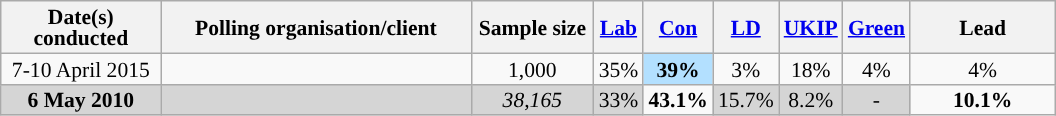<table class="wikitable sortable" style="text-align:center;font-size:90%;line-height:14px">
<tr>
<th ! style="width:100px;">Date(s)<br>conducted</th>
<th style="width:200px;">Polling organisation/client</th>
<th class="unsortable" style="width:75px;">Sample size</th>
<th class="unsortable" style="background:"><a href='#'><span>Lab</span></a></th>
<th class="unsortable" style="background:"><a href='#'><span>Con</span></a></th>
<th class="unsortable" style="background:"><a href='#'><span>LD</span></a></th>
<th class="unsortable" style="background:"><a href='#'><span>UKIP</span></a></th>
<th class="unsortable" style="background:"><a href='#'><span>Green</span></a></th>
<th class="unsortable" style="width:90px;">Lead</th>
</tr>
<tr>
<td>7-10 April 2015</td>
<td> </td>
<td>1,000</td>
<td>35%</td>
<td style="background:#B3E0FF"><strong>39%</strong></td>
<td>3%</td>
<td>18%</td>
<td>4%</td>
<td style="background:">4%</td>
</tr>
<tr>
<td style="background:#D5D5D5"><strong>6 May 2010</strong></td>
<td style="background:#D5D5D5"></td>
<td style="background:#D5D5D5"><em>38,165</em></td>
<td style="background:#D5D5D5">33%</td>
<td style="background:"><strong>43.1%</strong></td>
<td style="background:#D5D5D5">15.7%</td>
<td style="background:#D5D5D5">8.2%</td>
<td style="background:#D5D5D5">-</td>
<td style="background:"><strong>10.1% </strong></td>
</tr>
</table>
